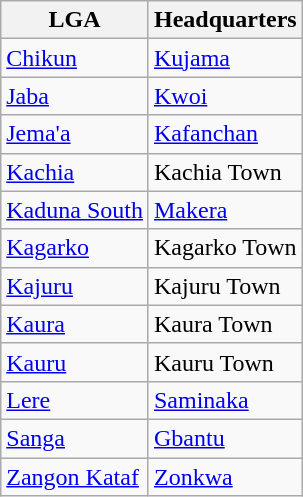<table class="wikitable">
<tr>
<th>LGA</th>
<th>Headquarters</th>
</tr>
<tr>
<td><a href='#'>Chikun</a></td>
<td><a href='#'>Kujama</a></td>
</tr>
<tr>
<td><a href='#'>Jaba</a></td>
<td><a href='#'>Kwoi</a></td>
</tr>
<tr>
<td><a href='#'>Jema'a</a></td>
<td><a href='#'>Kafanchan</a></td>
</tr>
<tr>
<td><a href='#'>Kachia</a></td>
<td>Kachia Town</td>
</tr>
<tr>
<td><a href='#'>Kaduna South</a></td>
<td><a href='#'>Makera</a></td>
</tr>
<tr>
<td><a href='#'>Kagarko</a></td>
<td>Kagarko Town</td>
</tr>
<tr>
<td><a href='#'>Kajuru</a></td>
<td>Kajuru Town</td>
</tr>
<tr>
<td><a href='#'>Kaura</a></td>
<td>Kaura Town</td>
</tr>
<tr>
<td><a href='#'>Kauru</a></td>
<td>Kauru Town</td>
</tr>
<tr>
<td><a href='#'>Lere</a></td>
<td><a href='#'>Saminaka</a></td>
</tr>
<tr>
<td><a href='#'>Sanga</a></td>
<td><a href='#'>Gbantu</a></td>
</tr>
<tr>
<td><a href='#'>Zangon Kataf</a></td>
<td><a href='#'>Zonkwa</a></td>
</tr>
</table>
